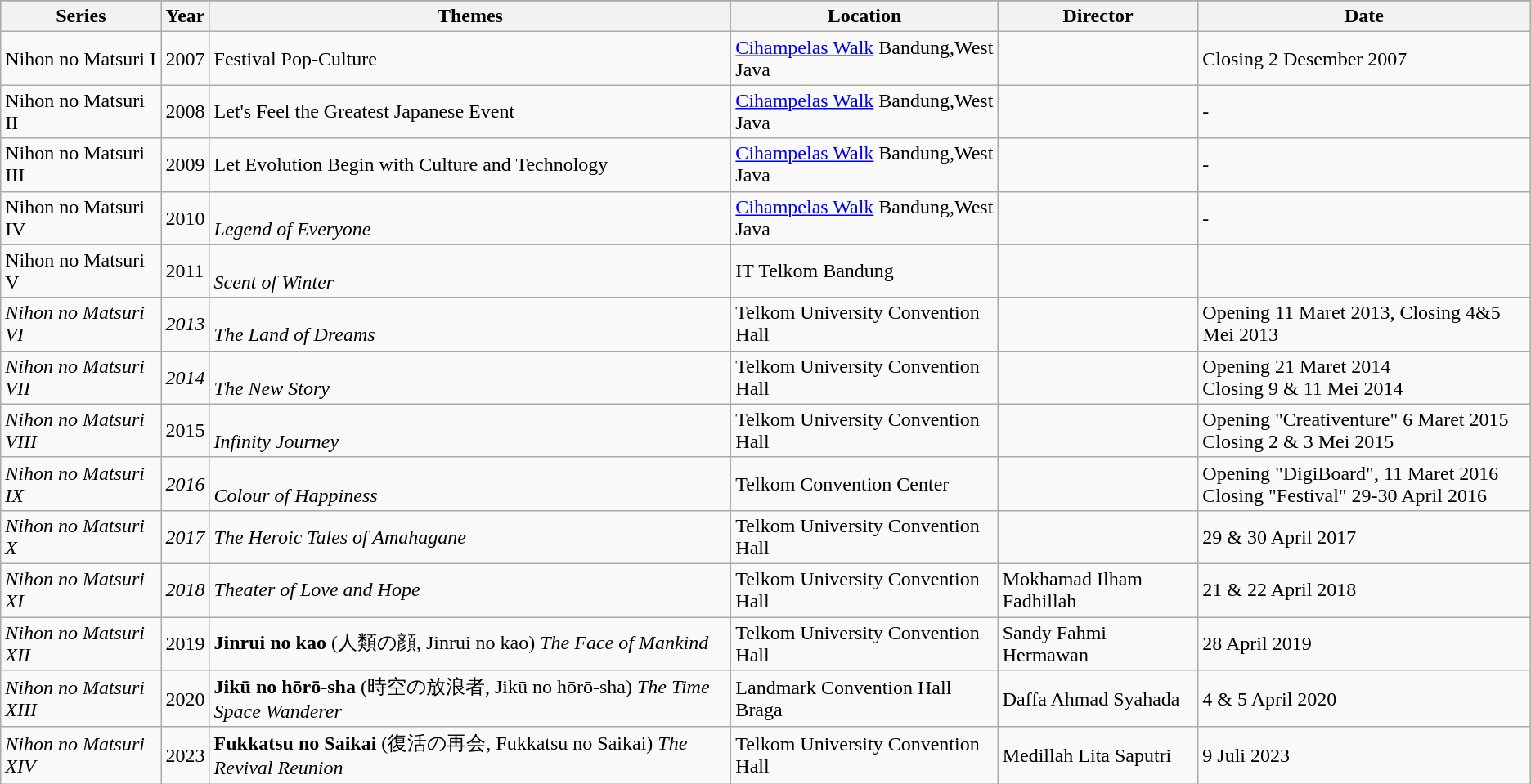<table class="wikitable">
<tr bgcolor="#CCCCCC">
</tr>
<tr>
<th>Series</th>
<th>Year</th>
<th>Themes</th>
<th>Location</th>
<th>Director</th>
<th>Date</th>
</tr>
<tr>
<td>Nihon no Matsuri I</td>
<td>2007</td>
<td>Festival Pop-Culture</td>
<td><a href='#'>Cihampelas Walk</a> Bandung,West Java</td>
<td></td>
<td>Closing 2 Desember 2007</td>
</tr>
<tr>
<td>Nihon no Matsuri II</td>
<td>2008</td>
<td>Let's Feel the Greatest Japanese Event</td>
<td><a href='#'>Cihampelas Walk</a> Bandung,West Java</td>
<td></td>
<td>-</td>
</tr>
<tr>
<td>Nihon no Matsuri III</td>
<td>2009</td>
<td>Let Evolution Begin with Culture and Technology</td>
<td><a href='#'>Cihampelas Walk</a> Bandung,West Java</td>
<td></td>
<td>-</td>
</tr>
<tr>
<td>Nihon no Matsuri IV</td>
<td>2010</td>
<td> <br> <em>Legend of Everyone</em></td>
<td><a href='#'>Cihampelas Walk</a> Bandung,West Java</td>
<td></td>
<td>-</td>
</tr>
<tr>
<td>Nihon no Matsuri V</td>
<td>2011</td>
<td> <br> <em>Scent of Winter</em></td>
<td>IT Telkom Bandung</td>
<td></td>
<td></td>
</tr>
<tr>
<td><em>Nihon no Matsuri VI</em></td>
<td><em>2013</em></td>
<td> <br><em>The Land of Dreams</em></td>
<td>Telkom University Convention Hall</td>
<td></td>
<td>Opening 11 Maret 2013, Closing 4&5 Mei 2013</td>
</tr>
<tr>
<td><em>Nihon no Matsuri VII</em></td>
<td><em>2014</em></td>
<td> <br><em>The New Story</em></td>
<td>Telkom University Convention Hall</td>
<td></td>
<td>Opening 21 Maret 2014<br>Closing 9 & 11 Mei 2014</td>
</tr>
<tr>
<td><em>Nihon no Matsuri VIII</em></td>
<td>2015</td>
<td> <br><em>Infinity Journey</em></td>
<td>Telkom University Convention Hall</td>
<td></td>
<td>Opening "Creativenture" 6 Maret 2015<br>Closing 2 & 3 Mei 2015</td>
</tr>
<tr>
<td><em>Nihon no Matsuri IX</em></td>
<td><em>2016</em></td>
<td> <br><em>Colour of Happiness</em></td>
<td>Telkom Convention Center</td>
<td></td>
<td>Opening "DigiBoard", 11 Maret 2016<br>Closing "Festival" 29-30 April 2016</td>
</tr>
<tr>
<td><em>Nihon no Matsuri X</em></td>
<td><em>2017</em></td>
<td><em>The Heroic Tales of Amahagane</em></td>
<td>Telkom University Convention Hall</td>
<td></td>
<td>29 & 30 April 2017</td>
</tr>
<tr>
<td><em>Nihon no Matsuri XI</em></td>
<td><em>2018</em></td>
<td> <em>Theater of Love and Hope</em></td>
<td>Telkom University Convention Hall</td>
<td>Mokhamad Ilham Fadhillah</td>
<td>21 & 22 April 2018</td>
</tr>
<tr>
<td><em>Nihon no Matsuri XII</em></td>
<td>2019</td>
<td><strong>Jinrui no kao</strong> (人類の顔, Jinrui no kao) <em>The Face of Mankind</em></td>
<td>Telkom University Convention Hall</td>
<td>Sandy Fahmi Hermawan</td>
<td>28 April 2019</td>
</tr>
<tr>
<td><em>Nihon no Matsuri XIII</em></td>
<td>2020</td>
<td><strong>Jikū no hōrō-sha</strong> (時空の放浪者, Jikū no hōrō-sha) <em>The Time Space Wanderer</em></td>
<td>Landmark Convention Hall Braga</td>
<td>Daffa Ahmad Syahada</td>
<td>4 & 5 April 2020</td>
</tr>
<tr>
<td><em>Nihon no Matsuri XIV</em></td>
<td>2023</td>
<td><strong>Fukkatsu no Saikai</strong> (復活の再会, Fukkatsu no Saikai) <em>The Revival Reunion</em></td>
<td>Telkom University Convention Hall</td>
<td>Medillah Lita Saputri</td>
<td>9 Juli 2023</td>
</tr>
</table>
